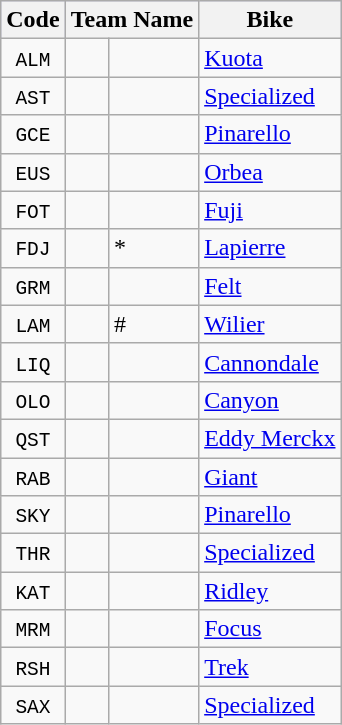<table class="wikitable">
<tr style="background:#ccccff;">
<th>Code</th>
<th colspan="2">Team Name</th>
<th>Bike</th>
</tr>
<tr>
<td align="center"><code>ALM</code></td>
<td></td>
<td></td>
<td><a href='#'>Kuota</a></td>
</tr>
<tr>
<td align="center"><code>AST</code></td>
<td></td>
<td></td>
<td><a href='#'>Specialized</a></td>
</tr>
<tr>
<td align="center"><code>GCE</code></td>
<td></td>
<td></td>
<td><a href='#'>Pinarello</a></td>
</tr>
<tr>
<td align="center"><code>EUS</code></td>
<td></td>
<td></td>
<td><a href='#'>Orbea</a></td>
</tr>
<tr>
<td align="center"><code>FOT</code></td>
<td></td>
<td></td>
<td><a href='#'>Fuji</a></td>
</tr>
<tr>
<td align="center"><code>FDJ</code></td>
<td></td>
<td>*</td>
<td><a href='#'>Lapierre</a></td>
</tr>
<tr>
<td align="center"><code>GRM</code></td>
<td></td>
<td></td>
<td><a href='#'>Felt</a></td>
</tr>
<tr>
<td align="center"><code>LAM</code></td>
<td></td>
<td>#</td>
<td><a href='#'>Wilier</a></td>
</tr>
<tr>
<td align="center"><code>LIQ</code></td>
<td></td>
<td></td>
<td><a href='#'>Cannondale</a></td>
</tr>
<tr>
<td align="center"><code>OLO</code></td>
<td></td>
<td></td>
<td><a href='#'>Canyon</a></td>
</tr>
<tr>
<td align="center"><code>QST</code></td>
<td></td>
<td></td>
<td><a href='#'>Eddy Merckx</a></td>
</tr>
<tr>
<td align="center"><code>RAB</code></td>
<td></td>
<td></td>
<td><a href='#'>Giant</a></td>
</tr>
<tr>
<td align="center"><code>SKY</code></td>
<td></td>
<td></td>
<td><a href='#'>Pinarello</a></td>
</tr>
<tr>
<td align="center"><code>THR</code></td>
<td></td>
<td></td>
<td><a href='#'>Specialized</a></td>
</tr>
<tr>
<td align="center"><code>KAT</code></td>
<td></td>
<td></td>
<td><a href='#'>Ridley</a></td>
</tr>
<tr>
<td align="center"><code>MRM</code></td>
<td></td>
<td></td>
<td><a href='#'>Focus</a></td>
</tr>
<tr>
<td align="center"><code>RSH</code></td>
<td></td>
<td></td>
<td><a href='#'>Trek</a></td>
</tr>
<tr>
<td align="center"><code>SAX</code></td>
<td></td>
<td></td>
<td><a href='#'>Specialized</a></td>
</tr>
</table>
